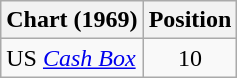<table class="wikitable">
<tr>
<th>Chart (1969)</th>
<th>Position</th>
</tr>
<tr>
<td>US <a href='#'><em>Cash Box</em></a></td>
<td align="center">10</td>
</tr>
</table>
